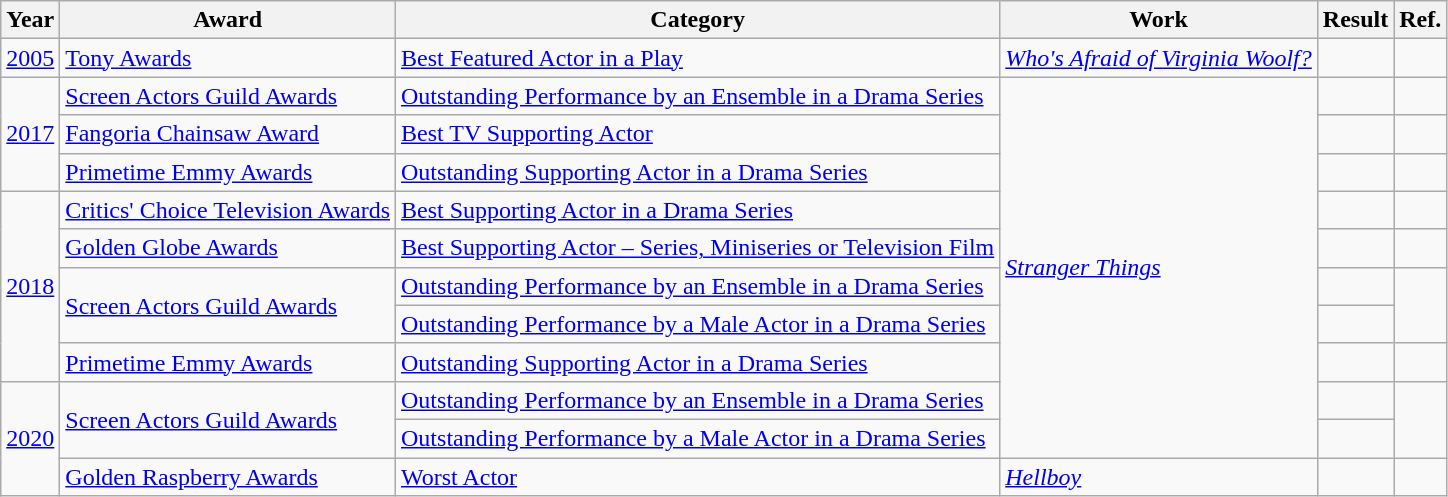<table class="wikitable sortable">
<tr>
<th>Year</th>
<th>Award</th>
<th>Category</th>
<th>Work</th>
<th>Result</th>
<th class="unsortable">Ref.</th>
</tr>
<tr>
<td><a href='#'>2005</a></td>
<td><a href='#'>Tony Awards</a></td>
<td><a href='#'>Best Featured Actor in a Play</a></td>
<td><em><a href='#'>Who's Afraid of Virginia Woolf?</a></em></td>
<td></td>
<td></td>
</tr>
<tr>
<td rowspan="3"><a href='#'>2017</a></td>
<td><a href='#'>Screen Actors Guild Awards</a></td>
<td><a href='#'>Outstanding Performance by an Ensemble in a Drama Series</a></td>
<td rowspan="10"><em><a href='#'>Stranger Things</a></em></td>
<td></td>
<td></td>
</tr>
<tr>
<td><a href='#'>Fangoria Chainsaw Award</a></td>
<td><a href='#'>Best TV Supporting Actor</a></td>
<td></td>
<td></td>
</tr>
<tr>
<td><a href='#'>Primetime Emmy Awards</a></td>
<td><a href='#'>Outstanding Supporting Actor in a Drama Series</a></td>
<td></td>
<td></td>
</tr>
<tr>
<td rowspan="5"><a href='#'>2018</a></td>
<td><a href='#'>Critics' Choice Television Awards</a></td>
<td><a href='#'>Best Supporting Actor in a Drama Series</a></td>
<td></td>
<td></td>
</tr>
<tr>
<td><a href='#'>Golden Globe Awards</a></td>
<td><a href='#'>Best Supporting Actor – Series, Miniseries or Television Film</a></td>
<td></td>
<td></td>
</tr>
<tr>
<td rowspan="2"><a href='#'>Screen Actors Guild Awards</a></td>
<td><a href='#'>Outstanding Performance by an Ensemble in a Drama Series</a></td>
<td></td>
<td rowspan="2"></td>
</tr>
<tr>
<td><a href='#'>Outstanding Performance by a Male Actor in a Drama Series</a></td>
<td></td>
</tr>
<tr>
<td><a href='#'>Primetime Emmy Awards</a></td>
<td><a href='#'>Outstanding Supporting Actor in a Drama Series</a></td>
<td></td>
<td></td>
</tr>
<tr>
<td rowspan="3"><a href='#'>2020</a></td>
<td rowspan="2"><a href='#'>Screen Actors Guild Awards</a></td>
<td><a href='#'>Outstanding Performance by an Ensemble in a Drama Series</a></td>
<td></td>
<td rowspan="2"></td>
</tr>
<tr>
<td><a href='#'>Outstanding Performance by a Male Actor in a Drama Series</a></td>
<td></td>
</tr>
<tr>
<td><a href='#'>Golden Raspberry Awards</a></td>
<td><a href='#'>Worst Actor</a></td>
<td><em><a href='#'>Hellboy</a></em></td>
<td></td>
<td></td>
</tr>
</table>
